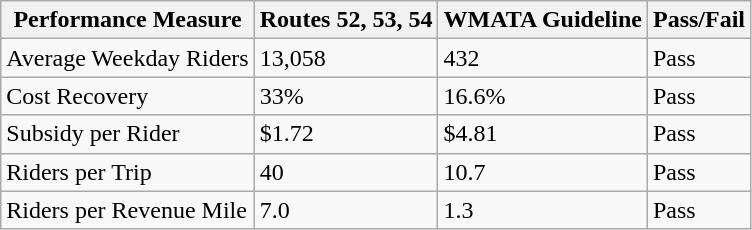<table class="wikitable">
<tr>
<th>Performance Measure</th>
<th>Routes 52, 53, 54</th>
<th>WMATA Guideline</th>
<th>Pass/Fail</th>
</tr>
<tr>
<td>Average Weekday Riders</td>
<td>13,058</td>
<td>432</td>
<td>Pass</td>
</tr>
<tr>
<td>Cost Recovery</td>
<td>33%</td>
<td>16.6%</td>
<td>Pass</td>
</tr>
<tr>
<td>Subsidy per Rider</td>
<td>$1.72</td>
<td>$4.81</td>
<td>Pass</td>
</tr>
<tr>
<td>Riders per Trip</td>
<td>40</td>
<td>10.7</td>
<td>Pass</td>
</tr>
<tr>
<td>Riders per Revenue Mile</td>
<td>7.0</td>
<td>1.3</td>
<td>Pass</td>
</tr>
</table>
